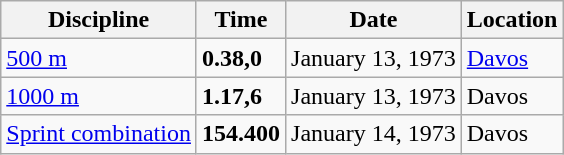<table class='wikitable'>
<tr>
<th>Discipline</th>
<th>Time</th>
<th>Date</th>
<th>Location</th>
</tr>
<tr>
<td><a href='#'>500 m</a></td>
<td><strong>0.38,0</strong></td>
<td>January 13, 1973</td>
<td align=left> <a href='#'>Davos</a></td>
</tr>
<tr>
<td><a href='#'>1000 m</a></td>
<td><strong>1.17,6</strong></td>
<td>January 13, 1973</td>
<td align=left> Davos</td>
</tr>
<tr>
<td><a href='#'>Sprint combination</a></td>
<td><strong>154.400</strong></td>
<td>January 14, 1973</td>
<td align=left> Davos</td>
</tr>
</table>
